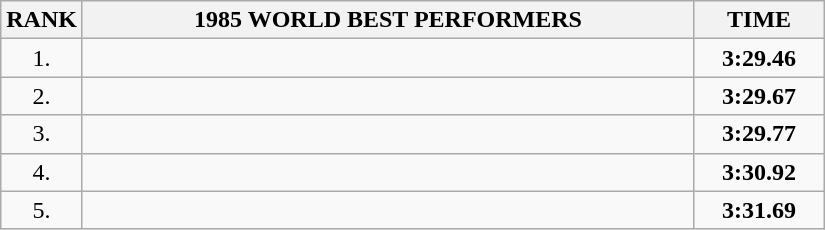<table class="wikitable sortable">
<tr>
<th>RANK</th>
<th align="center" style="width: 25em">1985 WORLD BEST PERFORMERS</th>
<th align="center" style="width: 5em">TIME</th>
</tr>
<tr>
<td align="center">1.</td>
<td></td>
<td align="center"><strong>3:29.46</strong></td>
</tr>
<tr>
<td align="center">2.</td>
<td></td>
<td align="center"><strong>3:29.67</strong></td>
</tr>
<tr>
<td align="center">3.</td>
<td></td>
<td align="center"><strong>3:29.77</strong></td>
</tr>
<tr>
<td align="center">4.</td>
<td></td>
<td align="center"><strong>3:30.92</strong></td>
</tr>
<tr>
<td align="center">5.</td>
<td></td>
<td align="center"><strong>3:31.69</strong></td>
</tr>
</table>
